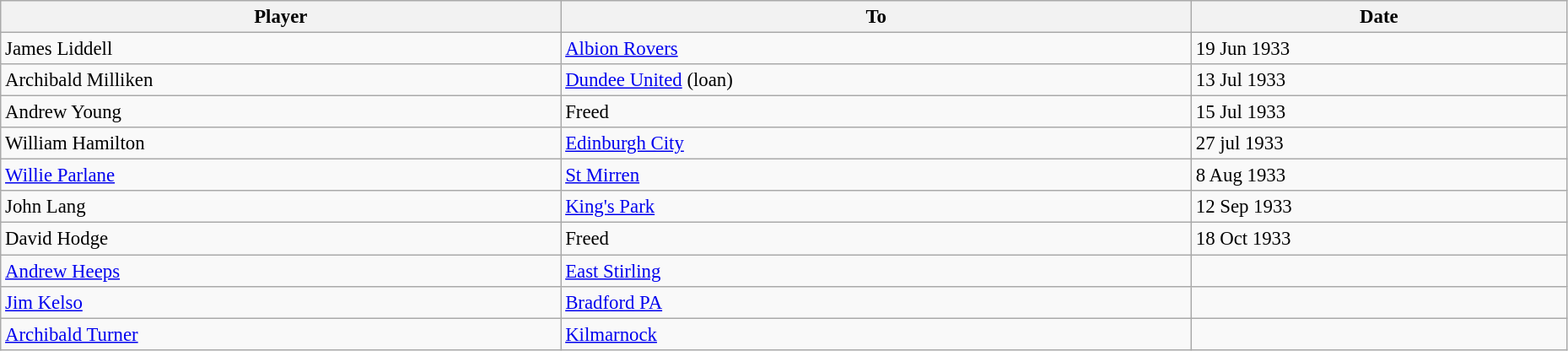<table class="wikitable" style="text-align:center; font-size:95%;width:98%; text-align:left">
<tr>
<th><strong>Player</strong></th>
<th><strong>To</strong></th>
<th><strong>Date</strong></th>
</tr>
<tr>
<td> James Liddell</td>
<td> <a href='#'>Albion Rovers</a></td>
<td>19 Jun 1933</td>
</tr>
<tr>
<td> Archibald Milliken</td>
<td> <a href='#'>Dundee United</a> (loan)</td>
<td>13 Jul 1933</td>
</tr>
<tr>
<td> Andrew Young</td>
<td> Freed</td>
<td>15 Jul 1933</td>
</tr>
<tr>
<td> William Hamilton</td>
<td> <a href='#'>Edinburgh City</a></td>
<td>27 jul 1933</td>
</tr>
<tr>
<td> <a href='#'>Willie Parlane</a></td>
<td> <a href='#'>St Mirren</a></td>
<td>8 Aug 1933</td>
</tr>
<tr>
<td> John Lang</td>
<td> <a href='#'>King's Park</a></td>
<td>12 Sep 1933</td>
</tr>
<tr>
<td> David Hodge</td>
<td> Freed</td>
<td>18 Oct 1933</td>
</tr>
<tr>
<td> <a href='#'>Andrew Heeps</a></td>
<td> <a href='#'>East Stirling</a></td>
<td></td>
</tr>
<tr>
<td> <a href='#'>Jim Kelso</a></td>
<td> <a href='#'>Bradford PA</a></td>
<td></td>
</tr>
<tr>
<td> <a href='#'>Archibald Turner</a></td>
<td> <a href='#'>Kilmarnock</a></td>
<td></td>
</tr>
</table>
